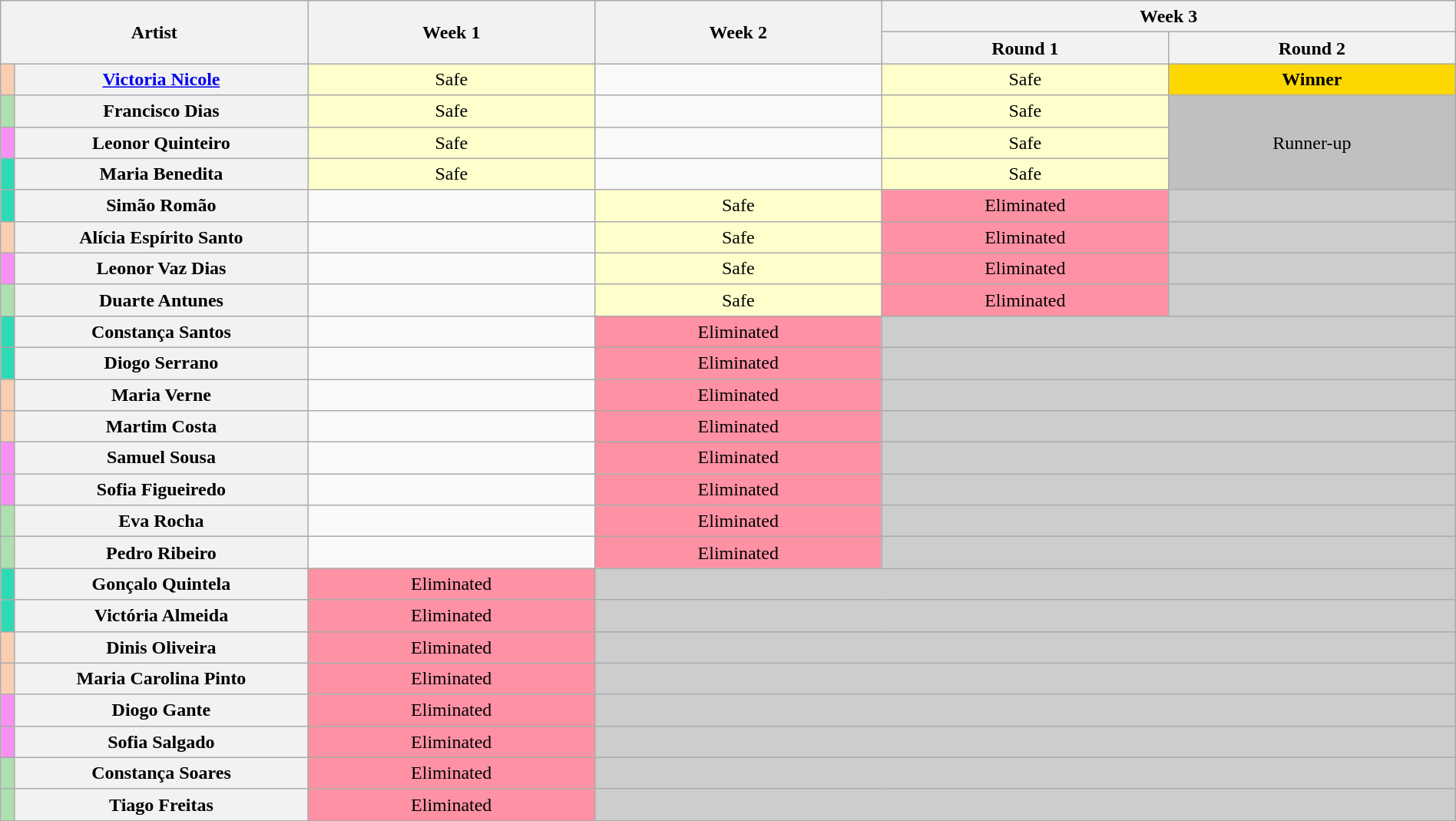<table class="wikitable nowrap" style="text-align:center; line-height:20px; width:100%">
<tr>
<th style="width:15%" rowspan=2 colspan="2">Artist</th>
<th style="width:14%" rowspan="2">Week 1</th>
<th style="width:14%" rowspan="2">Week 2</th>
<th style="width:00%" colspan="2">Week 3</th>
</tr>
<tr>
<th style="width:14%">Round 1</th>
<th style="width:14%">Round 2</th>
</tr>
<tr>
<th style="background:#fbceb1"></th>
<th><a href='#'>Victoria Nicole</a></th>
<td style="background:#FFFFCC">Safe</td>
<td></td>
<td style="background:#FFFFCC">Safe</td>
<td style="background:gold"><strong>Winner</strong></td>
</tr>
<tr>
<th style="background:#ace1af"></th>
<th>Francisco Dias</th>
<td style="background:#FFFFCC">Safe</td>
<td></td>
<td style="background:#FFFFCC">Safe</td>
<td rowspan="3" style="background:silver">Runner-up</td>
</tr>
<tr>
<th style="background:#f791f3"></th>
<th>Leonor Quinteiro</th>
<td style="background:#FFFFCC">Safe</td>
<td></td>
<td style="background:#FFFFCC">Safe</td>
</tr>
<tr>
<th style="background:#2ddab4"></th>
<th>Maria Benedita</th>
<td style="background:#FFFFCC">Safe</td>
<td></td>
<td style="background:#FFFFCC">Safe</td>
</tr>
<tr>
<th style="background:#2ddab4"></th>
<th>Simão Romão</th>
<td></td>
<td style="background:#FFFFCC">Safe</td>
<td style="background:#FF91A4">Eliminated</td>
<td style="background:#cdcdcd"></td>
</tr>
<tr>
<th style="background:#fbceb1"></th>
<th>Alícia Espírito Santo</th>
<td></td>
<td style="background:#FFFFCC">Safe</td>
<td style="background:#FF91A4">Eliminated</td>
<td style="background:#cdcdcd"></td>
</tr>
<tr>
<th style="background:#f791f3"></th>
<th>Leonor Vaz Dias</th>
<td></td>
<td style="background:#FFFFCC">Safe</td>
<td style="background:#FF91A4">Eliminated</td>
<td style="background:#cdcdcd"></td>
</tr>
<tr>
<th style="background:#ace1af"></th>
<th>Duarte Antunes</th>
<td></td>
<td style="background:#FFFFCC">Safe</td>
<td style="background:#FF91A4">Eliminated</td>
<td style="background:#cdcdcd"></td>
</tr>
<tr>
<th style="background:#2ddab4"></th>
<th>Constança Santos</th>
<td></td>
<td style="background:#FF91A4">Eliminated</td>
<td style="background:#cdcdcd" colspan="2"></td>
</tr>
<tr>
<th style="background:#2ddab4"></th>
<th>Diogo Serrano</th>
<td></td>
<td style="background:#FF91A4">Eliminated</td>
<td style="background:#cdcdcd" colspan="2"></td>
</tr>
<tr>
<th style="background:#fbceb1"></th>
<th>Maria Verne</th>
<td></td>
<td style="background:#FF91A4">Eliminated</td>
<td style="background:#cdcdcd" colspan="2"></td>
</tr>
<tr>
<th style="background:#fbceb1"></th>
<th>Martim Costa</th>
<td></td>
<td style="background:#FF91A4">Eliminated</td>
<td style="background:#cdcdcd" colspan="2"></td>
</tr>
<tr>
<th style="background:#f791f3"></th>
<th>Samuel Sousa</th>
<td></td>
<td style="background:#FF91A4">Eliminated</td>
<td style="background:#cdcdcd" colspan="2"></td>
</tr>
<tr>
<th style="background:#f791f3"></th>
<th>Sofia Figueiredo</th>
<td></td>
<td style="background:#FF91A4">Eliminated</td>
<td style="background:#cdcdcd" colspan="2"></td>
</tr>
<tr>
<th style="background:#ace1af"></th>
<th>Eva Rocha</th>
<td></td>
<td style="background:#FF91A4">Eliminated</td>
<td style="background:#cdcdcd" colspan="2"></td>
</tr>
<tr>
<th style="background:#ace1af"></th>
<th>Pedro Ribeiro</th>
<td></td>
<td style="background:#FF91A4">Eliminated</td>
<td style="background:#cdcdcd" colspan="2"></td>
</tr>
<tr>
<th style="background:#2ddab4"></th>
<th>Gonçalo Quintela</th>
<td style="background:#FF91A4">Eliminated</td>
<td style="background:#cdcdcd" colspan="3"></td>
</tr>
<tr>
<th style="background:#2ddab4"></th>
<th>Victória Almeida</th>
<td style="background:#FF91A4">Eliminated</td>
<td style="background:#cdcdcd" colspan="3"></td>
</tr>
<tr>
<th style="background:#fbceb1"></th>
<th>Dinis Oliveira</th>
<td style="background:#FF91A4">Eliminated</td>
<td style="background:#cdcdcd" colspan="3"></td>
</tr>
<tr>
<th style="background:#fbceb1"></th>
<th>Maria Carolina Pinto</th>
<td style="background:#FF91A4">Eliminated</td>
<td style="background:#cdcdcd" colspan="3"></td>
</tr>
<tr>
<th style="background:#f791f3"></th>
<th>Diogo Gante</th>
<td style="background:#FF91A4">Eliminated</td>
<td style="background:#cdcdcd" colspan="3"></td>
</tr>
<tr>
<th style="background:#f791f3"></th>
<th>Sofia Salgado</th>
<td style="background:#FF91A4">Eliminated</td>
<td style="background:#cdcdcd" colspan="3"></td>
</tr>
<tr>
<th style="background:#ace1af"></th>
<th>Constança Soares</th>
<td style="background:#FF91A4">Eliminated</td>
<td style="background:#cdcdcd" colspan="3"></td>
</tr>
<tr>
<th style="background:#ace1af"></th>
<th>Tiago Freitas</th>
<td style="background:#FF91A4">Eliminated</td>
<td style="background:#cdcdcd" colspan="3"></td>
</tr>
</table>
